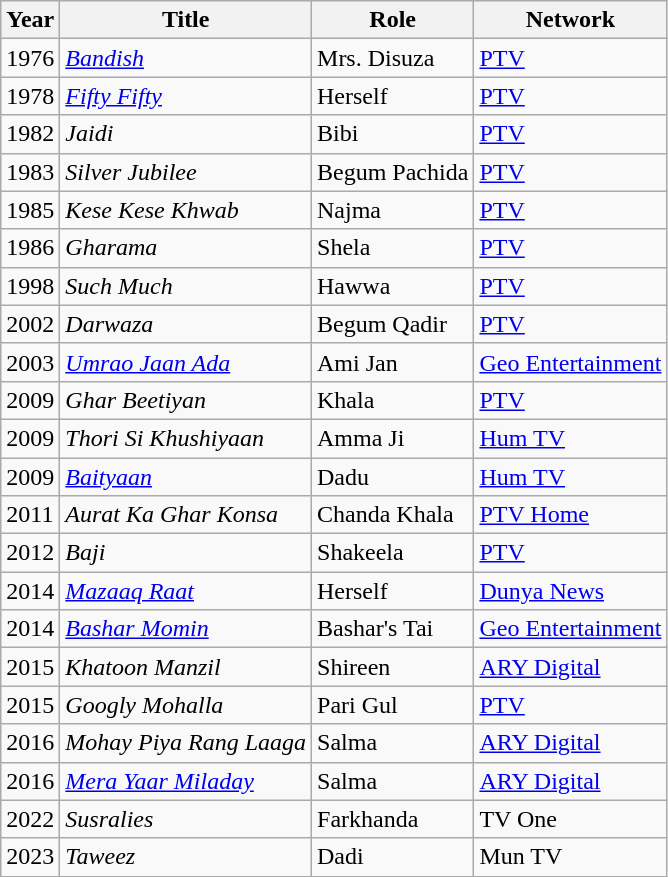<table class="wikitable sortable plainrowheaders">
<tr style="text-align:center;">
<th scope="col">Year</th>
<th scope="col">Title</th>
<th scope="col">Role</th>
<th scope="col">Network</th>
</tr>
<tr>
<td>1976</td>
<td><em><a href='#'>Bandish</a></em></td>
<td>Mrs. Disuza</td>
<td><a href='#'>PTV</a></td>
</tr>
<tr>
<td>1978</td>
<td><em><a href='#'>Fifty Fifty</a></em></td>
<td>Herself</td>
<td><a href='#'>PTV</a></td>
</tr>
<tr>
<td>1982</td>
<td><em>Jaidi</em></td>
<td>Bibi</td>
<td><a href='#'>PTV</a></td>
</tr>
<tr>
<td>1983</td>
<td><em>Silver Jubilee</em></td>
<td>Begum Pachida</td>
<td><a href='#'>PTV</a></td>
</tr>
<tr>
<td>1985</td>
<td><em>Kese Kese Khwab</em></td>
<td>Najma</td>
<td><a href='#'>PTV</a></td>
</tr>
<tr>
<td>1986</td>
<td><em>Gharama</em></td>
<td>Shela</td>
<td><a href='#'>PTV</a></td>
</tr>
<tr>
<td>1998</td>
<td><em>Such Much</em></td>
<td>Hawwa</td>
<td><a href='#'>PTV</a></td>
</tr>
<tr>
<td>2002</td>
<td><em>Darwaza</em></td>
<td>Begum Qadir</td>
<td><a href='#'>PTV</a></td>
</tr>
<tr>
<td>2003</td>
<td><em><a href='#'>Umrao Jaan Ada</a></em></td>
<td>Ami Jan</td>
<td><a href='#'>Geo Entertainment</a></td>
</tr>
<tr>
<td>2009</td>
<td><em>Ghar Beetiyan</em></td>
<td>Khala</td>
<td><a href='#'>PTV</a></td>
</tr>
<tr>
<td>2009</td>
<td><em>Thori Si Khushiyaan</em></td>
<td>Amma Ji</td>
<td><a href='#'>Hum TV</a></td>
</tr>
<tr>
<td>2009</td>
<td><em><a href='#'>Baityaan</a></em></td>
<td>Dadu</td>
<td><a href='#'>Hum TV</a></td>
</tr>
<tr>
<td>2011</td>
<td><em>Aurat Ka Ghar Konsa</em></td>
<td>Chanda Khala</td>
<td><a href='#'>PTV Home</a></td>
</tr>
<tr>
<td>2012</td>
<td><em>Baji</em></td>
<td>Shakeela</td>
<td><a href='#'>PTV</a></td>
</tr>
<tr>
<td>2014</td>
<td><em><a href='#'>Mazaaq Raat</a></em></td>
<td>Herself</td>
<td><a href='#'>Dunya News</a></td>
</tr>
<tr>
<td>2014</td>
<td><em><a href='#'>Bashar Momin</a></em></td>
<td>Bashar's Tai</td>
<td><a href='#'>Geo Entertainment</a></td>
</tr>
<tr>
<td>2015</td>
<td><em>Khatoon Manzil</em></td>
<td>Shireen</td>
<td><a href='#'>ARY Digital</a></td>
</tr>
<tr>
<td>2015</td>
<td><em>Googly Mohalla</em></td>
<td>Pari Gul</td>
<td><a href='#'>PTV</a></td>
</tr>
<tr>
<td>2016</td>
<td><em>Mohay Piya Rang Laaga</em></td>
<td>Salma</td>
<td><a href='#'>ARY Digital</a></td>
</tr>
<tr>
<td>2016</td>
<td><em><a href='#'>Mera Yaar Miladay</a></em></td>
<td>Salma</td>
<td><a href='#'>ARY Digital</a></td>
</tr>
<tr>
<td>2022</td>
<td><em>Susralies</em></td>
<td>Farkhanda</td>
<td>TV One</td>
</tr>
<tr>
<td>2023</td>
<td><em>Taweez</em></td>
<td>Dadi</td>
<td>Mun TV</td>
</tr>
</table>
